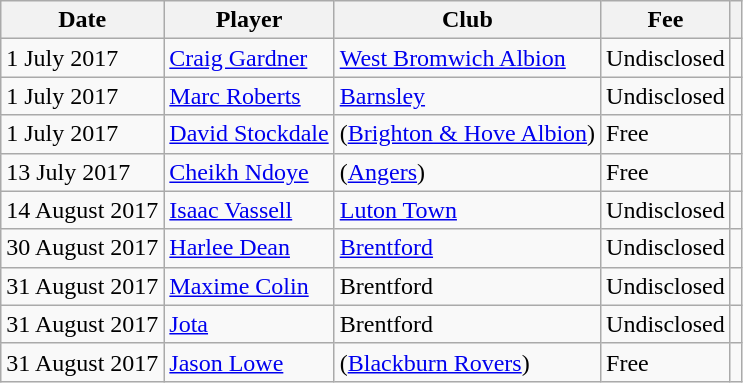<table class="wikitable" style=text-align: left>
<tr>
<th>Date</th>
<th>Player</th>
<th>Club</th>
<th>Fee</th>
<th></th>
</tr>
<tr>
<td>1 July 2017</td>
<td><a href='#'>Craig Gardner</a></td>
<td><a href='#'>West Bromwich Albion</a></td>
<td>Undisclosed</td>
<td style=text-align:center></td>
</tr>
<tr>
<td>1 July 2017</td>
<td><a href='#'>Marc Roberts</a></td>
<td><a href='#'>Barnsley</a></td>
<td>Undisclosed</td>
<td style=text-align:center></td>
</tr>
<tr>
<td>1 July 2017</td>
<td><a href='#'>David Stockdale</a></td>
<td>(<a href='#'>Brighton & Hove Albion</a>)</td>
<td>Free</td>
<td style=text-align:center></td>
</tr>
<tr>
<td>13 July 2017</td>
<td><a href='#'>Cheikh Ndoye</a></td>
<td>(<a href='#'>Angers</a>)</td>
<td>Free</td>
<td style=text-align:center></td>
</tr>
<tr>
<td>14 August 2017</td>
<td><a href='#'>Isaac Vassell</a></td>
<td><a href='#'>Luton Town</a></td>
<td>Undisclosed</td>
<td style=text-align:center></td>
</tr>
<tr>
<td>30 August 2017</td>
<td><a href='#'>Harlee Dean</a></td>
<td><a href='#'>Brentford</a></td>
<td>Undisclosed</td>
<td style=text-align:center></td>
</tr>
<tr>
<td>31 August 2017</td>
<td><a href='#'>Maxime Colin</a></td>
<td>Brentford</td>
<td>Undisclosed</td>
<td style=text-align:center></td>
</tr>
<tr>
<td>31 August 2017</td>
<td><a href='#'>Jota</a></td>
<td>Brentford</td>
<td>Undisclosed</td>
<td style=text-align:center></td>
</tr>
<tr>
<td>31 August 2017</td>
<td><a href='#'>Jason Lowe</a></td>
<td>(<a href='#'>Blackburn Rovers</a>)</td>
<td>Free</td>
<td style=text-align:center></td>
</tr>
</table>
